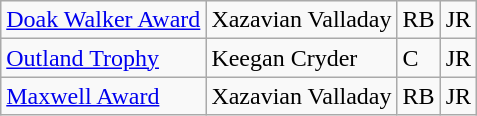<table class="wikitable">
<tr>
<td><a href='#'>Doak Walker Award</a></td>
<td>Xazavian Valladay</td>
<td>RB</td>
<td>JR</td>
</tr>
<tr>
<td><a href='#'>Outland Trophy</a></td>
<td>Keegan Cryder</td>
<td>C</td>
<td>JR</td>
</tr>
<tr>
<td><a href='#'>Maxwell Award</a></td>
<td>Xazavian Valladay</td>
<td>RB</td>
<td>JR</td>
</tr>
</table>
